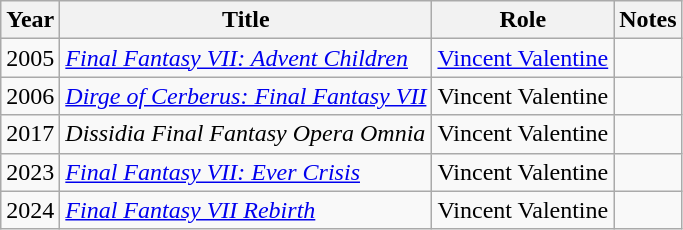<table class="wikitable sortable">
<tr>
<th>Year</th>
<th>Title</th>
<th>Role</th>
<th>Notes</th>
</tr>
<tr>
<td>2005</td>
<td><em><a href='#'>Final Fantasy VII: Advent Children</a></em></td>
<td><a href='#'>Vincent Valentine</a></td>
<td></td>
</tr>
<tr>
<td>2006</td>
<td><em><a href='#'>Dirge of Cerberus: Final Fantasy VII</a></em></td>
<td>Vincent Valentine</td>
<td></td>
</tr>
<tr>
<td>2017</td>
<td><em>Dissidia Final Fantasy Opera Omnia</em></td>
<td>Vincent Valentine</td>
<td></td>
</tr>
<tr>
<td>2023</td>
<td><em><a href='#'>Final Fantasy VII: Ever Crisis</a></em></td>
<td>Vincent Valentine</td>
<td></td>
</tr>
<tr>
<td>2024</td>
<td><em><a href='#'>Final Fantasy VII Rebirth</a></em></td>
<td>Vincent Valentine</td>
<td></td>
</tr>
</table>
